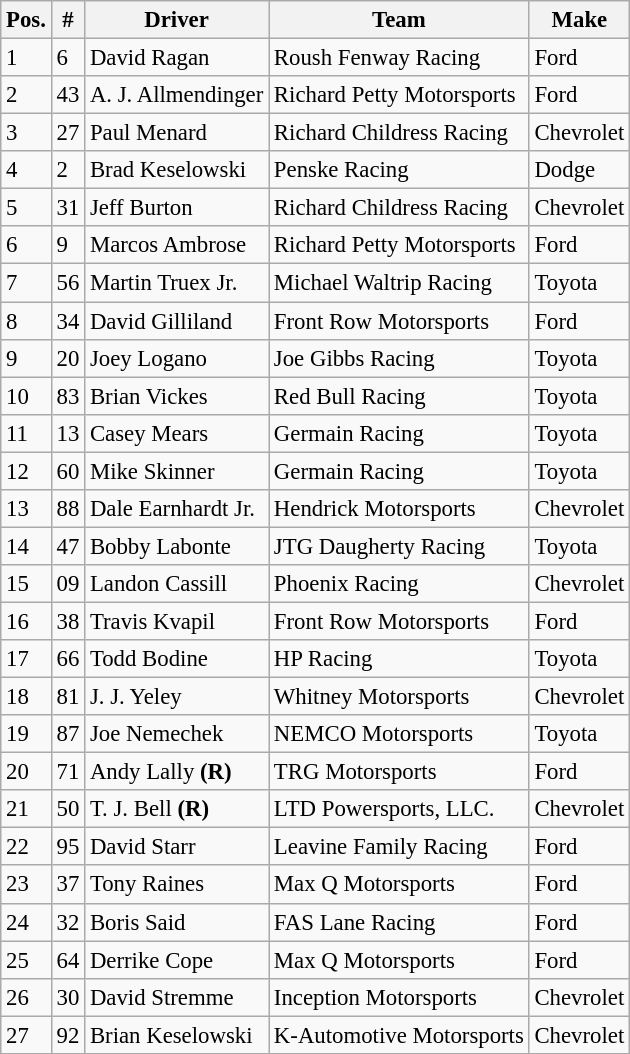<table class="wikitable" style="font-size:95%">
<tr>
<th>Pos.</th>
<th>#</th>
<th>Driver</th>
<th>Team</th>
<th>Make</th>
</tr>
<tr>
<td>1</td>
<td>6</td>
<td>David Ragan</td>
<td>Roush Fenway Racing</td>
<td>Ford</td>
</tr>
<tr>
<td>2</td>
<td>43</td>
<td>A. J. Allmendinger</td>
<td>Richard Petty Motorsports</td>
<td>Ford</td>
</tr>
<tr>
<td>3</td>
<td>27</td>
<td>Paul Menard</td>
<td>Richard Childress Racing</td>
<td>Chevrolet</td>
</tr>
<tr>
<td>4</td>
<td>2</td>
<td>Brad Keselowski</td>
<td>Penske Racing</td>
<td>Dodge</td>
</tr>
<tr>
<td>5</td>
<td>31</td>
<td>Jeff Burton</td>
<td>Richard Childress Racing</td>
<td>Chevrolet</td>
</tr>
<tr>
<td>6</td>
<td>9</td>
<td>Marcos Ambrose</td>
<td>Richard Petty Motorsports</td>
<td>Ford</td>
</tr>
<tr>
<td>7</td>
<td>56</td>
<td>Martin Truex Jr.</td>
<td>Michael Waltrip Racing</td>
<td>Toyota</td>
</tr>
<tr>
<td>8</td>
<td>34</td>
<td>David Gilliland</td>
<td>Front Row Motorsports</td>
<td>Ford</td>
</tr>
<tr>
<td>9</td>
<td>20</td>
<td>Joey Logano</td>
<td>Joe Gibbs Racing</td>
<td>Toyota</td>
</tr>
<tr>
<td>10</td>
<td>83</td>
<td>Brian Vickes</td>
<td>Red Bull Racing</td>
<td>Toyota</td>
</tr>
<tr>
<td>11</td>
<td>13</td>
<td>Casey Mears</td>
<td>Germain Racing</td>
<td>Toyota</td>
</tr>
<tr>
<td>12</td>
<td>60</td>
<td>Mike Skinner</td>
<td>Germain Racing</td>
<td>Toyota</td>
</tr>
<tr>
<td>13</td>
<td>88</td>
<td>Dale Earnhardt Jr.</td>
<td>Hendrick Motorsports</td>
<td>Chevrolet</td>
</tr>
<tr>
<td>14</td>
<td>47</td>
<td>Bobby Labonte</td>
<td>JTG Daugherty Racing</td>
<td>Toyota</td>
</tr>
<tr>
<td>15</td>
<td>09</td>
<td>Landon Cassill</td>
<td>Phoenix Racing</td>
<td>Chevrolet</td>
</tr>
<tr>
<td>16</td>
<td>38</td>
<td>Travis Kvapil</td>
<td>Front Row Motorsports</td>
<td>Ford</td>
</tr>
<tr>
<td>17</td>
<td>66</td>
<td>Todd Bodine</td>
<td>HP Racing</td>
<td>Toyota</td>
</tr>
<tr>
<td>18</td>
<td>81</td>
<td>J. J. Yeley</td>
<td>Whitney Motorsports</td>
<td>Chevrolet</td>
</tr>
<tr>
<td>19</td>
<td>87</td>
<td>Joe Nemechek</td>
<td>NEMCO Motorsports</td>
<td>Toyota</td>
</tr>
<tr>
<td>20</td>
<td>71</td>
<td>Andy Lally <strong>(R)</strong></td>
<td>TRG Motorsports</td>
<td>Ford</td>
</tr>
<tr>
<td>21</td>
<td>50</td>
<td>T. J. Bell <strong>(R)</strong></td>
<td>LTD Powersports, LLC.</td>
<td>Chevrolet</td>
</tr>
<tr>
<td>22</td>
<td>95</td>
<td>David Starr</td>
<td>Leavine Family Racing</td>
<td>Ford</td>
</tr>
<tr>
<td>23</td>
<td>37</td>
<td>Tony Raines</td>
<td>Max Q Motorsports</td>
<td>Ford</td>
</tr>
<tr>
<td>24</td>
<td>32</td>
<td>Boris Said</td>
<td>FAS Lane Racing</td>
<td>Ford</td>
</tr>
<tr>
<td>25</td>
<td>64</td>
<td>Derrike Cope</td>
<td>Max Q Motorsports</td>
<td>Ford</td>
</tr>
<tr>
<td>26</td>
<td>30</td>
<td>David Stremme</td>
<td>Inception Motorsports</td>
<td>Chevrolet</td>
</tr>
<tr>
<td>27</td>
<td>92</td>
<td>Brian Keselowski</td>
<td>K-Automotive Motorsports</td>
<td>Chevrolet</td>
</tr>
<tr>
</tr>
</table>
